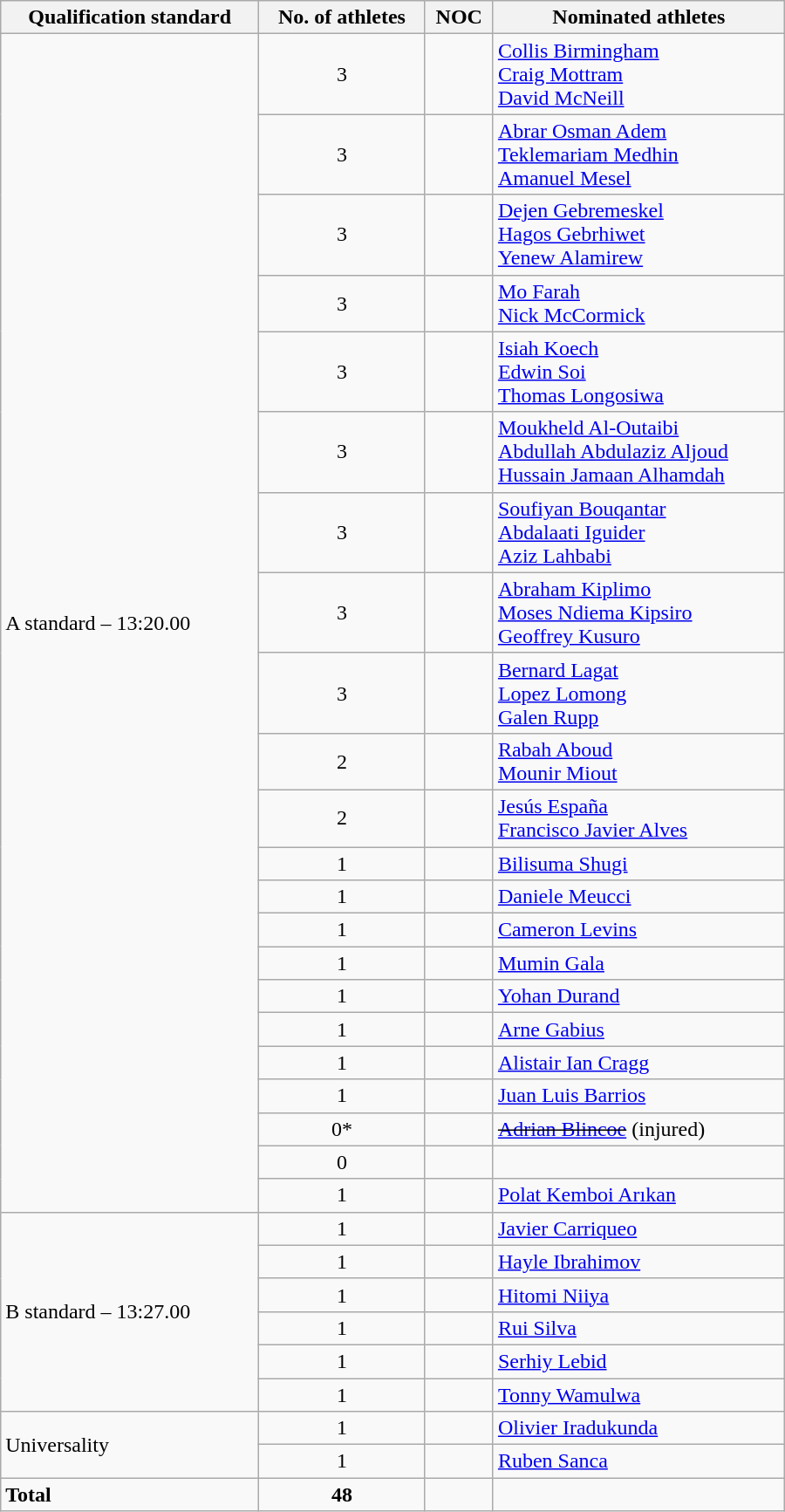<table class="wikitable"  style="text-align:left; width:600px;">
<tr>
<th>Qualification standard</th>
<th>No. of athletes</th>
<th>NOC</th>
<th>Nominated athletes</th>
</tr>
<tr>
<td rowspan="22">A standard – 13:20.00</td>
<td align=center>3</td>
<td></td>
<td><a href='#'>Collis Birmingham</a><br><a href='#'>Craig Mottram</a><br><a href='#'>David McNeill</a></td>
</tr>
<tr>
<td align=center>3</td>
<td></td>
<td><a href='#'>Abrar Osman Adem</a><br><a href='#'>Teklemariam Medhin</a><br><a href='#'>Amanuel Mesel</a></td>
</tr>
<tr>
<td align=center>3</td>
<td></td>
<td><a href='#'>Dejen Gebremeskel</a><br><a href='#'>Hagos Gebrhiwet</a><br><a href='#'>Yenew Alamirew</a></td>
</tr>
<tr>
<td align=center>3</td>
<td></td>
<td><a href='#'>Mo Farah</a><br><a href='#'>Nick McCormick</a></td>
</tr>
<tr>
<td align=center>3</td>
<td></td>
<td><a href='#'>Isiah Koech</a> <br> <a href='#'>Edwin Soi</a> <br> <a href='#'>Thomas Longosiwa</a></td>
</tr>
<tr>
<td align=center>3</td>
<td></td>
<td><a href='#'>Moukheld Al-Outaibi</a><br><a href='#'>Abdullah Abdulaziz Aljoud</a><br><a href='#'>Hussain Jamaan Alhamdah</a></td>
</tr>
<tr>
<td align=center>3</td>
<td></td>
<td><a href='#'>Soufiyan Bouqantar</a><br><a href='#'>Abdalaati Iguider</a><br><a href='#'>Aziz Lahbabi</a></td>
</tr>
<tr>
<td align=center>3</td>
<td></td>
<td><a href='#'>Abraham Kiplimo</a><br><a href='#'>Moses Ndiema Kipsiro</a><br><a href='#'>Geoffrey Kusuro</a></td>
</tr>
<tr>
<td align=center>3</td>
<td></td>
<td><a href='#'>Bernard Lagat</a><br><a href='#'>Lopez Lomong</a><br><a href='#'>Galen Rupp</a></td>
</tr>
<tr>
<td align=center>2</td>
<td></td>
<td><a href='#'>Rabah Aboud</a><br><a href='#'>Mounir Miout</a></td>
</tr>
<tr>
<td align=center>2</td>
<td></td>
<td><a href='#'>Jesús España</a><br><a href='#'>Francisco Javier Alves</a></td>
</tr>
<tr>
<td align=center>1</td>
<td></td>
<td><a href='#'>Bilisuma Shugi</a></td>
</tr>
<tr>
<td align=center>1</td>
<td></td>
<td><a href='#'>Daniele Meucci</a></td>
</tr>
<tr>
<td align=center>1</td>
<td></td>
<td><a href='#'>Cameron Levins</a></td>
</tr>
<tr>
<td align=center>1</td>
<td></td>
<td><a href='#'>Mumin Gala</a></td>
</tr>
<tr>
<td align=center>1</td>
<td></td>
<td><a href='#'>Yohan Durand</a></td>
</tr>
<tr>
<td align=center>1</td>
<td></td>
<td><a href='#'>Arne Gabius</a></td>
</tr>
<tr>
<td align=center>1</td>
<td></td>
<td><a href='#'>Alistair Ian Cragg</a></td>
</tr>
<tr>
<td align=center>1</td>
<td></td>
<td><a href='#'>Juan Luis Barrios</a></td>
</tr>
<tr>
<td align=center>0*</td>
<td></td>
<td><s><a href='#'>Adrian Blincoe</a></s> (injured)</td>
</tr>
<tr>
<td align=center>0</td>
<td></td>
</tr>
<tr>
<td align=center>1</td>
<td></td>
<td><a href='#'>Polat Kemboi Arıkan</a></td>
</tr>
<tr>
<td rowspan="6">B standard – 13:27.00</td>
<td align=center>1</td>
<td></td>
<td><a href='#'>Javier Carriqueo</a></td>
</tr>
<tr>
<td align=center>1</td>
<td></td>
<td><a href='#'>Hayle Ibrahimov</a></td>
</tr>
<tr>
<td align=center>1</td>
<td></td>
<td><a href='#'>Hitomi Niiya</a></td>
</tr>
<tr>
<td align=center>1</td>
<td></td>
<td><a href='#'>Rui Silva</a></td>
</tr>
<tr>
<td align=center>1</td>
<td></td>
<td><a href='#'>Serhiy Lebid</a></td>
</tr>
<tr>
<td align=center>1</td>
<td></td>
<td><a href='#'>Tonny Wamulwa</a></td>
</tr>
<tr>
<td rowspan="2">Universality</td>
<td align=center>1</td>
<td></td>
<td><a href='#'>Olivier Iradukunda</a></td>
</tr>
<tr>
<td align=center>1</td>
<td></td>
<td><a href='#'>Ruben Sanca</a></td>
</tr>
<tr>
<td><strong>Total</strong></td>
<td align=center><strong>48</strong></td>
<td></td>
<td></td>
</tr>
</table>
